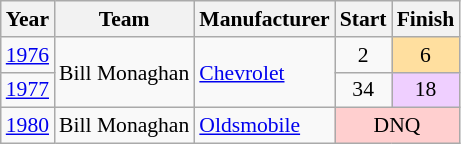<table class="wikitable" style="font-size: 90%;">
<tr>
<th>Year</th>
<th>Team</th>
<th>Manufacturer</th>
<th>Start</th>
<th>Finish</th>
</tr>
<tr>
<td><a href='#'>1976</a></td>
<td rowspan=2>Bill Monaghan</td>
<td rowspan=2><a href='#'>Chevrolet</a></td>
<td align=center>2</td>
<td align=center style="background:#FFDF9F;">6</td>
</tr>
<tr>
<td><a href='#'>1977</a></td>
<td align=center>34</td>
<td align=center style="background:#EFCFFF;">18</td>
</tr>
<tr>
<td><a href='#'>1980</a></td>
<td>Bill Monaghan</td>
<td><a href='#'>Oldsmobile</a></td>
<td align=center colspan=2 style="background:#FFCFCF;">DNQ</td>
</tr>
</table>
